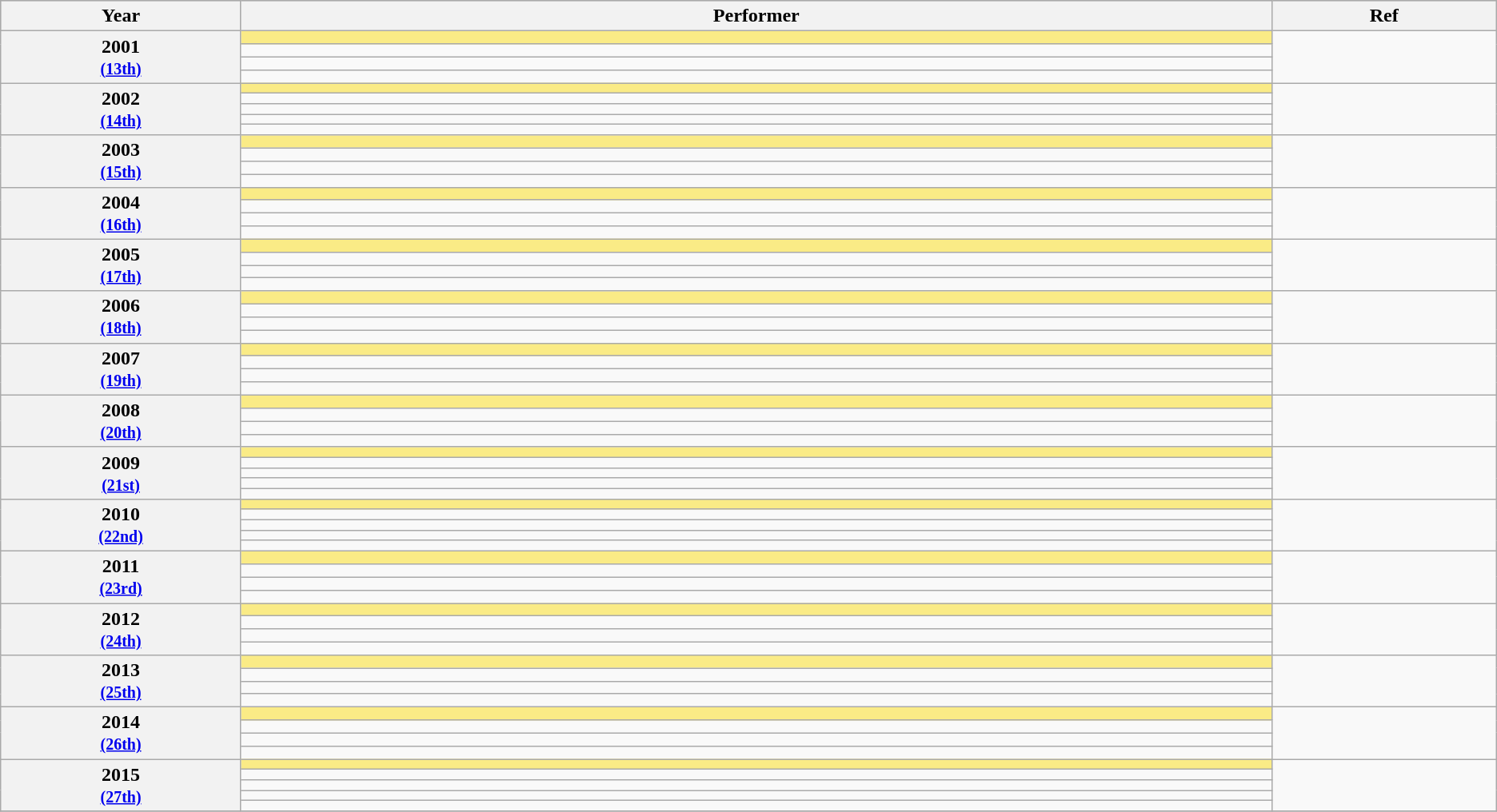<table class="wikitable sortable">
<tr style="background:#bebebe;">
<th scope="col" style="width:1%;">Year</th>
<th scope="col" style="width:5%;">Performer</th>
<th scope="col" style="width:1%;" class="unsortable">Ref</th>
</tr>
<tr>
<th scope="row" rowspan=4 style="text-align:center">2001 <br><small><a href='#'>(13th)</a></small></th>
<td style="background:#FAEB86"></td>
<td rowspan=4></td>
</tr>
<tr>
<td></td>
</tr>
<tr>
<td></td>
</tr>
<tr>
<td></td>
</tr>
<tr>
<th scope="row" rowspan=5 style="text-align:center">2002 <br><small><a href='#'>(14th)</a></small></th>
<td style="background:#FAEB86"></td>
<td rowspan=5></td>
</tr>
<tr>
<td></td>
</tr>
<tr>
<td></td>
</tr>
<tr>
<td></td>
</tr>
<tr>
<td></td>
</tr>
<tr>
<th scope="row" rowspan=4 style="text-align:center">2003 <br><small><a href='#'>(15th)</a></small></th>
<td style="background:#FAEB86"></td>
<td rowspan=4></td>
</tr>
<tr>
<td></td>
</tr>
<tr>
<td></td>
</tr>
<tr>
<td></td>
</tr>
<tr>
<th scope="row" rowspan=4 style="text-align:center">2004 <br><small><a href='#'>(16th)</a></small></th>
<td style="background:#FAEB86"></td>
<td rowspan=4></td>
</tr>
<tr>
<td></td>
</tr>
<tr>
<td></td>
</tr>
<tr>
<td></td>
</tr>
<tr>
<th scope="row" rowspan=4 style="text-align:center">2005 <br><small><a href='#'>(17th)</a></small></th>
<td style="background:#FAEB86"></td>
<td rowspan=4></td>
</tr>
<tr>
<td></td>
</tr>
<tr>
<td></td>
</tr>
<tr>
<td></td>
</tr>
<tr>
<th scope="row" rowspan=4 style="text-align:center">2006 <br><small><a href='#'>(18th)</a></small></th>
<td style="background:#FAEB86"></td>
<td rowspan=4></td>
</tr>
<tr>
<td></td>
</tr>
<tr>
<td></td>
</tr>
<tr>
<td></td>
</tr>
<tr>
<th scope="row" rowspan=4 style="text-align:center">2007 <br><small><a href='#'>(19th)</a></small></th>
<td style="background:#FAEB86"></td>
<td rowspan=4></td>
</tr>
<tr>
<td></td>
</tr>
<tr>
<td></td>
</tr>
<tr>
<td></td>
</tr>
<tr>
<th scope="row" rowspan=4 style="text-align:center">2008 <br><small><a href='#'>(20th)</a></small></th>
<td style="background:#FAEB86"></td>
<td rowspan=4></td>
</tr>
<tr>
<td></td>
</tr>
<tr>
<td></td>
</tr>
<tr>
<td></td>
</tr>
<tr>
<th scope="row" rowspan=5 style="text-align:center">2009 <br><small><a href='#'>(21st)</a></small></th>
<td style="background:#FAEB86"></td>
<td rowspan=5></td>
</tr>
<tr>
<td></td>
</tr>
<tr>
<td></td>
</tr>
<tr>
<td></td>
</tr>
<tr>
<td></td>
</tr>
<tr>
<th scope="row" rowspan=5 style="text-align:center">2010 <br><small><a href='#'>(22nd)</a></small></th>
<td style="background:#FAEB86"></td>
<td rowspan=5></td>
</tr>
<tr>
<td></td>
</tr>
<tr>
<td></td>
</tr>
<tr>
<td></td>
</tr>
<tr>
<td></td>
</tr>
<tr>
<th scope="row" rowspan=4 style="text-align:center">2011 <br><small><a href='#'>(23rd)</a></small></th>
<td style="background:#FAEB86"></td>
<td rowspan=4></td>
</tr>
<tr>
<td></td>
</tr>
<tr>
<td></td>
</tr>
<tr>
<td></td>
</tr>
<tr>
<th scope="row" rowspan=4 style="text-align:center">2012 <br><small><a href='#'>(24th)</a></small></th>
<td style="background:#FAEB86"></td>
<td rowspan=4></td>
</tr>
<tr>
<td></td>
</tr>
<tr>
<td></td>
</tr>
<tr>
<td></td>
</tr>
<tr>
<th scope="row" rowspan=4 style="text-align:center">2013 <br><small><a href='#'>(25th)</a></small></th>
<td style="background:#FAEB86"></td>
<td rowspan=4></td>
</tr>
<tr>
<td></td>
</tr>
<tr>
<td></td>
</tr>
<tr>
<td></td>
</tr>
<tr>
<th scope="row" rowspan=4 style="text-align:center">2014 <br><small><a href='#'>(26th)</a></small></th>
<td style="background:#FAEB86"></td>
<td rowspan=4></td>
</tr>
<tr>
<td></td>
</tr>
<tr>
<td></td>
</tr>
<tr>
<td></td>
</tr>
<tr>
<th scope="row" rowspan=5 style="text-align:center">2015 <br><small><a href='#'>(27th)</a></small></th>
<td style="background:#FAEB86"></td>
<td rowspan=5></td>
</tr>
<tr>
<td></td>
</tr>
<tr>
<td></td>
</tr>
<tr>
<td></td>
</tr>
<tr>
<td></td>
</tr>
<tr>
</tr>
</table>
